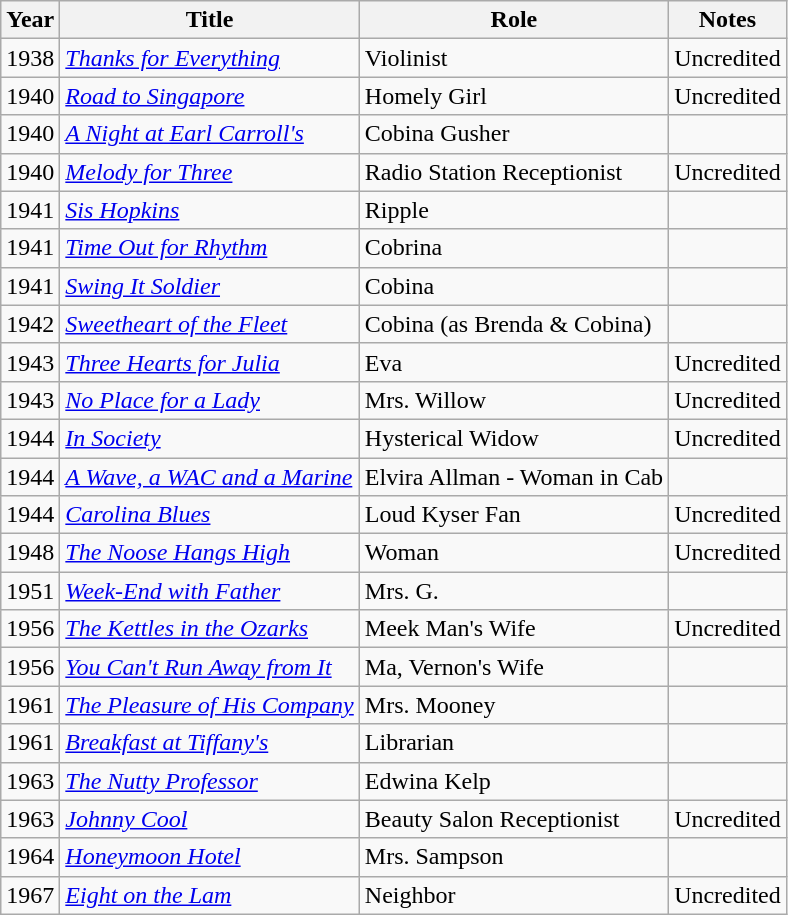<table class="wikitable">
<tr>
<th>Year</th>
<th>Title</th>
<th>Role</th>
<th>Notes</th>
</tr>
<tr>
<td>1938</td>
<td><em><a href='#'>Thanks for Everything</a></em></td>
<td>Violinist</td>
<td>Uncredited</td>
</tr>
<tr>
<td>1940</td>
<td><em><a href='#'>Road to Singapore</a></em></td>
<td>Homely Girl</td>
<td>Uncredited</td>
</tr>
<tr>
<td>1940</td>
<td><em><a href='#'>A Night at Earl Carroll's</a></em></td>
<td>Cobina Gusher</td>
<td></td>
</tr>
<tr>
<td>1940</td>
<td><em><a href='#'>Melody for Three</a></em></td>
<td>Radio Station Receptionist</td>
<td>Uncredited</td>
</tr>
<tr>
<td>1941</td>
<td><em><a href='#'>Sis Hopkins</a></em></td>
<td>Ripple</td>
<td></td>
</tr>
<tr>
<td>1941</td>
<td><em><a href='#'>Time Out for Rhythm</a></em></td>
<td>Cobrina</td>
<td></td>
</tr>
<tr>
<td>1941</td>
<td><em><a href='#'>Swing It Soldier</a></em></td>
<td>Cobina</td>
<td></td>
</tr>
<tr>
<td>1942</td>
<td><em><a href='#'>Sweetheart of the Fleet</a></em></td>
<td>Cobina (as Brenda & Cobina)</td>
<td></td>
</tr>
<tr>
<td>1943</td>
<td><em><a href='#'>Three Hearts for Julia</a></em></td>
<td>Eva</td>
<td>Uncredited</td>
</tr>
<tr>
<td>1943</td>
<td><em><a href='#'>No Place for a Lady</a></em></td>
<td>Mrs. Willow</td>
<td>Uncredited</td>
</tr>
<tr>
<td>1944</td>
<td><em><a href='#'>In Society</a></em></td>
<td>Hysterical Widow</td>
<td>Uncredited</td>
</tr>
<tr>
<td>1944</td>
<td><em><a href='#'>A Wave, a WAC and a Marine</a></em></td>
<td>Elvira Allman - Woman in Cab</td>
<td></td>
</tr>
<tr>
<td>1944</td>
<td><em><a href='#'>Carolina Blues</a></em></td>
<td>Loud Kyser Fan</td>
<td>Uncredited</td>
</tr>
<tr>
<td>1948</td>
<td><em><a href='#'>The Noose Hangs High</a></em></td>
<td>Woman</td>
<td>Uncredited</td>
</tr>
<tr>
<td>1951</td>
<td><em><a href='#'>Week-End with Father</a></em></td>
<td>Mrs. G.</td>
<td></td>
</tr>
<tr>
<td>1956</td>
<td><em><a href='#'>The Kettles in the Ozarks</a></em></td>
<td>Meek Man's Wife</td>
<td>Uncredited</td>
</tr>
<tr>
<td>1956</td>
<td><em><a href='#'>You Can't Run Away from It</a></em></td>
<td>Ma, Vernon's Wife</td>
<td></td>
</tr>
<tr>
<td>1961</td>
<td><em><a href='#'>The Pleasure of His Company</a></em></td>
<td>Mrs. Mooney</td>
<td></td>
</tr>
<tr>
<td>1961</td>
<td><em><a href='#'>Breakfast at Tiffany's</a></em></td>
<td>Librarian</td>
<td></td>
</tr>
<tr>
<td>1963</td>
<td><em><a href='#'>The Nutty Professor</a></em></td>
<td>Edwina Kelp</td>
<td></td>
</tr>
<tr>
<td>1963</td>
<td><em><a href='#'>Johnny Cool</a></em></td>
<td>Beauty Salon Receptionist</td>
<td>Uncredited</td>
</tr>
<tr>
<td>1964</td>
<td><em><a href='#'>Honeymoon Hotel</a></em></td>
<td>Mrs. Sampson</td>
<td></td>
</tr>
<tr>
<td>1967</td>
<td><em><a href='#'>Eight on the Lam</a></em></td>
<td>Neighbor</td>
<td>Uncredited</td>
</tr>
</table>
